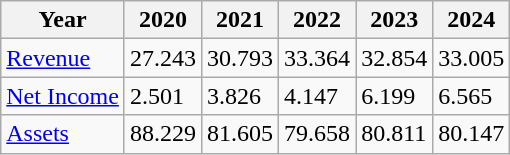<table class="wikitable">
<tr>
<th>Year</th>
<th>2020</th>
<th>2021</th>
<th>2022</th>
<th>2023</th>
<th>2024</th>
</tr>
<tr>
<td><a href='#'>Revenue</a></td>
<td>27.243</td>
<td>30.793</td>
<td>33.364</td>
<td>32.854</td>
<td>33.005</td>
</tr>
<tr>
<td><a href='#'>Net Income</a></td>
<td>2.501</td>
<td>3.826</td>
<td>4.147</td>
<td>6.199</td>
<td>6.565</td>
</tr>
<tr>
<td><a href='#'>Assets</a></td>
<td>88.229</td>
<td>81.605</td>
<td>79.658</td>
<td>80.811</td>
<td>80.147</td>
</tr>
</table>
